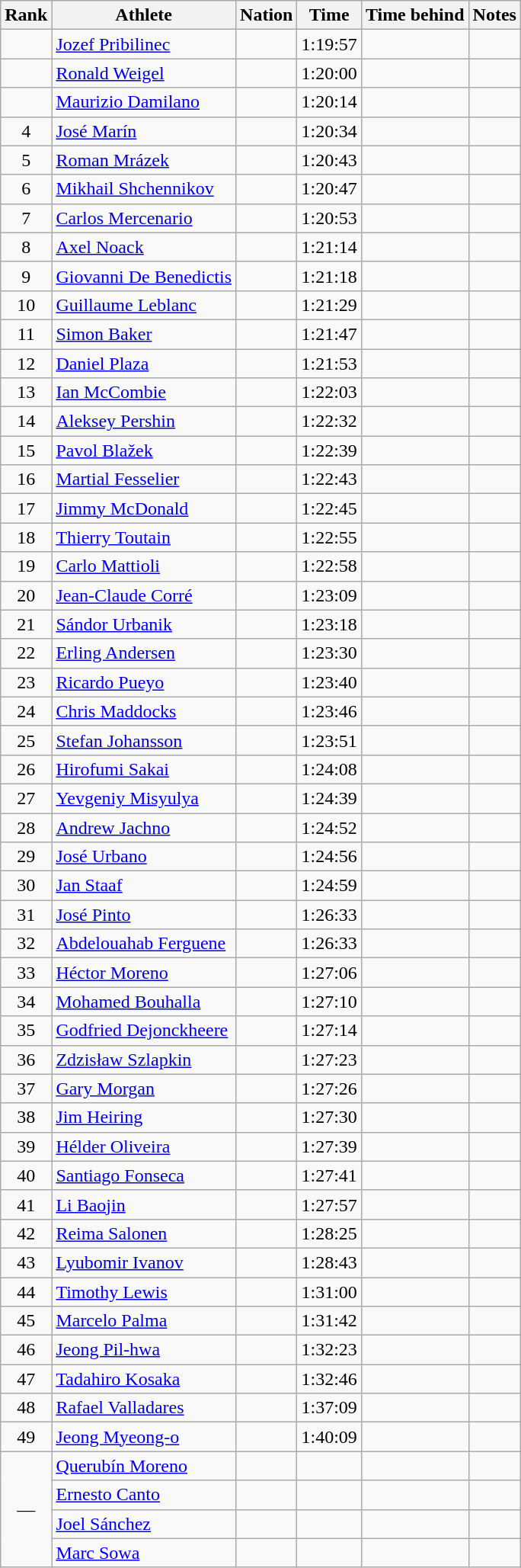<table class="wikitable sortable" style="text-align:center">
<tr>
<th>Rank</th>
<th>Athlete</th>
<th>Nation</th>
<th>Time</th>
<th>Time behind</th>
<th>Notes</th>
</tr>
<tr>
<td></td>
<td align=left><a href='#'>Jozef Pribilinec</a></td>
<td align=left></td>
<td>1:19:57</td>
<td></td>
<td></td>
</tr>
<tr>
<td></td>
<td align=left><a href='#'>Ronald Weigel</a></td>
<td align=left></td>
<td>1:20:00</td>
<td></td>
<td></td>
</tr>
<tr>
<td></td>
<td align=left><a href='#'>Maurizio Damilano</a></td>
<td align=left></td>
<td>1:20:14</td>
<td></td>
<td></td>
</tr>
<tr>
<td>4</td>
<td align=left><a href='#'>José Marín</a></td>
<td align=left></td>
<td>1:20:34</td>
<td></td>
<td></td>
</tr>
<tr>
<td>5</td>
<td align=left><a href='#'>Roman Mrázek</a></td>
<td align=left></td>
<td>1:20:43</td>
<td></td>
<td></td>
</tr>
<tr>
<td>6</td>
<td align=left><a href='#'>Mikhail Shchennikov</a></td>
<td align=left></td>
<td>1:20:47</td>
<td></td>
<td></td>
</tr>
<tr>
<td>7</td>
<td align=left><a href='#'>Carlos Mercenario</a></td>
<td align=left></td>
<td>1:20:53</td>
<td></td>
<td></td>
</tr>
<tr>
<td>8</td>
<td align=left><a href='#'>Axel Noack</a></td>
<td align=left></td>
<td>1:21:14</td>
<td></td>
<td></td>
</tr>
<tr>
<td>9</td>
<td align=left><a href='#'>Giovanni De Benedictis</a></td>
<td align=left></td>
<td>1:21:18</td>
<td></td>
<td></td>
</tr>
<tr>
<td>10</td>
<td align=left><a href='#'>Guillaume Leblanc</a></td>
<td align=left></td>
<td>1:21:29</td>
<td></td>
<td></td>
</tr>
<tr>
<td>11</td>
<td align=left><a href='#'>Simon Baker</a></td>
<td align=left></td>
<td>1:21:47</td>
<td></td>
<td></td>
</tr>
<tr>
<td>12</td>
<td align=left><a href='#'>Daniel Plaza</a></td>
<td align=left></td>
<td>1:21:53</td>
<td></td>
<td></td>
</tr>
<tr>
<td>13</td>
<td align=left><a href='#'>Ian McCombie</a></td>
<td align=left></td>
<td>1:22:03</td>
<td></td>
<td></td>
</tr>
<tr>
<td>14</td>
<td align=left><a href='#'>Aleksey Pershin</a></td>
<td align=left></td>
<td>1:22:32</td>
<td></td>
<td></td>
</tr>
<tr>
<td>15</td>
<td align=left><a href='#'>Pavol Blažek</a></td>
<td align=left></td>
<td>1:22:39</td>
<td></td>
<td></td>
</tr>
<tr>
<td>16</td>
<td align=left><a href='#'>Martial Fesselier</a></td>
<td align=left></td>
<td>1:22:43</td>
<td></td>
<td></td>
</tr>
<tr>
<td>17</td>
<td align=left><a href='#'>Jimmy McDonald</a></td>
<td align=left></td>
<td>1:22:45</td>
<td></td>
</tr>
<tr>
<td>18</td>
<td align=left><a href='#'>Thierry Toutain</a></td>
<td align=left></td>
<td>1:22:55</td>
<td></td>
<td></td>
</tr>
<tr>
<td>19</td>
<td align=left><a href='#'>Carlo Mattioli</a></td>
<td align=left></td>
<td>1:22:58</td>
<td></td>
<td></td>
</tr>
<tr>
<td>20</td>
<td align=left><a href='#'>Jean-Claude Corré</a></td>
<td align=left></td>
<td>1:23:09</td>
<td></td>
<td></td>
</tr>
<tr>
<td>21</td>
<td align=left><a href='#'>Sándor Urbanik</a></td>
<td align=left></td>
<td>1:23:18</td>
<td></td>
<td></td>
</tr>
<tr>
<td>22</td>
<td align=left><a href='#'>Erling Andersen</a></td>
<td align=left></td>
<td>1:23:30</td>
<td></td>
<td></td>
</tr>
<tr>
<td>23</td>
<td align=left><a href='#'>Ricardo Pueyo</a></td>
<td align=left></td>
<td>1:23:40</td>
<td></td>
<td></td>
</tr>
<tr>
<td>24</td>
<td align=left><a href='#'>Chris Maddocks</a></td>
<td align=left></td>
<td>1:23:46</td>
<td></td>
<td></td>
</tr>
<tr>
<td>25</td>
<td align=left><a href='#'>Stefan Johansson</a></td>
<td align=left></td>
<td>1:23:51</td>
<td></td>
<td></td>
</tr>
<tr>
<td>26</td>
<td align=left><a href='#'>Hirofumi Sakai</a></td>
<td align=left></td>
<td>1:24:08</td>
<td></td>
<td></td>
</tr>
<tr>
<td>27</td>
<td align=left><a href='#'>Yevgeniy Misyulya</a></td>
<td align=left></td>
<td>1:24:39</td>
<td></td>
<td></td>
</tr>
<tr>
<td>28</td>
<td align=left><a href='#'>Andrew Jachno</a></td>
<td align=left></td>
<td>1:24:52</td>
<td></td>
<td></td>
</tr>
<tr>
<td>29</td>
<td align=left><a href='#'>José Urbano</a></td>
<td align=left></td>
<td>1:24:56</td>
<td></td>
<td></td>
</tr>
<tr>
<td>30</td>
<td align=left><a href='#'>Jan Staaf</a></td>
<td align=left></td>
<td>1:24:59</td>
<td></td>
<td></td>
</tr>
<tr>
<td>31</td>
<td align=left><a href='#'>José Pinto</a></td>
<td align=left></td>
<td>1:26:33</td>
<td></td>
<td></td>
</tr>
<tr>
<td>32</td>
<td align=left><a href='#'>Abdelouahab Ferguene</a></td>
<td align=left></td>
<td>1:26:33</td>
<td></td>
<td></td>
</tr>
<tr>
<td>33</td>
<td align=left><a href='#'>Héctor Moreno</a></td>
<td align=left></td>
<td>1:27:06</td>
<td></td>
<td></td>
</tr>
<tr>
<td>34</td>
<td align=left><a href='#'>Mohamed Bouhalla</a></td>
<td align=left></td>
<td>1:27:10</td>
<td></td>
<td></td>
</tr>
<tr>
<td>35</td>
<td align=left><a href='#'>Godfried Dejonckheere</a></td>
<td align=left></td>
<td>1:27:14</td>
<td></td>
<td></td>
</tr>
<tr>
<td>36</td>
<td align=left><a href='#'>Zdzisław Szlapkin</a></td>
<td align=left></td>
<td>1:27:23</td>
<td></td>
<td></td>
</tr>
<tr>
<td>37</td>
<td align=left><a href='#'>Gary Morgan</a></td>
<td align=left></td>
<td>1:27:26</td>
<td></td>
<td></td>
</tr>
<tr>
<td>38</td>
<td align=left><a href='#'>Jim Heiring</a></td>
<td align=left></td>
<td>1:27:30</td>
<td></td>
<td></td>
</tr>
<tr>
<td>39</td>
<td align=left><a href='#'>Hélder Oliveira</a></td>
<td align=left></td>
<td>1:27:39</td>
<td></td>
<td></td>
</tr>
<tr>
<td>40</td>
<td align=left><a href='#'>Santiago Fonseca</a></td>
<td align=left></td>
<td>1:27:41</td>
<td></td>
<td></td>
</tr>
<tr>
<td>41</td>
<td align=left><a href='#'>Li Baojin</a></td>
<td align=left></td>
<td>1:27:57</td>
<td></td>
<td></td>
</tr>
<tr>
<td>42</td>
<td align=left><a href='#'>Reima Salonen</a></td>
<td align=left></td>
<td>1:28:25</td>
<td></td>
<td></td>
</tr>
<tr>
<td>43</td>
<td align=left><a href='#'>Lyubomir Ivanov</a></td>
<td align=left></td>
<td>1:28:43</td>
<td></td>
<td></td>
</tr>
<tr>
<td>44</td>
<td align=left><a href='#'>Timothy Lewis</a></td>
<td align=left></td>
<td>1:31:00</td>
<td></td>
<td></td>
</tr>
<tr>
<td>45</td>
<td align=left><a href='#'>Marcelo Palma</a></td>
<td align=left></td>
<td>1:31:42</td>
<td></td>
<td></td>
</tr>
<tr>
<td>46</td>
<td align=left><a href='#'>Jeong Pil-hwa</a></td>
<td align=left></td>
<td>1:32:23</td>
<td></td>
<td></td>
</tr>
<tr>
<td>47</td>
<td align=left><a href='#'>Tadahiro Kosaka</a></td>
<td align=left></td>
<td>1:32:46</td>
<td></td>
<td></td>
</tr>
<tr>
<td>48</td>
<td align=left><a href='#'>Rafael Valladares</a></td>
<td align=left></td>
<td>1:37:09</td>
<td></td>
<td></td>
</tr>
<tr>
<td>49</td>
<td align=left><a href='#'>Jeong Myeong-o</a></td>
<td align=left></td>
<td>1:40:09</td>
<td></td>
<td></td>
</tr>
<tr>
<td rowspan="4">—</td>
<td align=left><a href='#'>Querubín Moreno</a></td>
<td align=left></td>
<td></td>
<td></td>
<td></td>
</tr>
<tr>
<td align=left><a href='#'>Ernesto Canto</a></td>
<td align=left></td>
<td></td>
<td></td>
<td></td>
</tr>
<tr>
<td align=left><a href='#'>Joel Sánchez</a></td>
<td align=left></td>
<td></td>
<td></td>
<td></td>
</tr>
<tr>
<td align=left><a href='#'>Marc Sowa</a></td>
<td align=left></td>
<td></td>
<td></td>
<td></td>
</tr>
</table>
